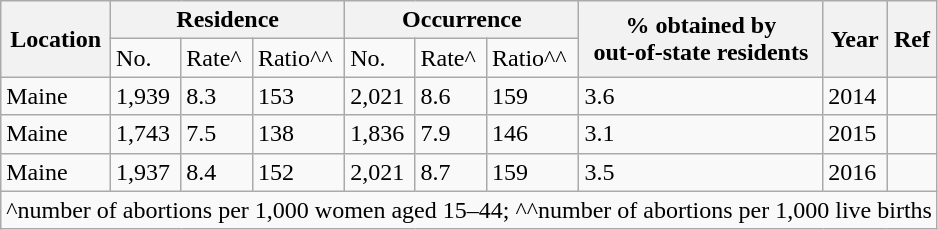<table class="wikitable">
<tr>
<th rowspan="2">Location</th>
<th colspan="3">Residence</th>
<th colspan="3">Occurrence</th>
<th rowspan="2">% obtained by<br>out-of-state residents</th>
<th rowspan="2">Year</th>
<th rowspan="2">Ref</th>
</tr>
<tr>
<td>No.</td>
<td>Rate^</td>
<td>Ratio^^</td>
<td>No.</td>
<td>Rate^</td>
<td>Ratio^^</td>
</tr>
<tr>
<td>Maine</td>
<td>1,939</td>
<td>8.3</td>
<td>153</td>
<td>2,021</td>
<td>8.6</td>
<td>159</td>
<td>3.6</td>
<td>2014</td>
<td></td>
</tr>
<tr>
<td>Maine</td>
<td>1,743</td>
<td>7.5</td>
<td>138</td>
<td>1,836</td>
<td>7.9</td>
<td>146</td>
<td>3.1</td>
<td>2015</td>
<td></td>
</tr>
<tr>
<td>Maine</td>
<td>1,937</td>
<td>8.4</td>
<td>152</td>
<td>2,021</td>
<td>8.7</td>
<td>159</td>
<td>3.5</td>
<td>2016</td>
<td></td>
</tr>
<tr>
<td colspan="10">^number of abortions per 1,000 women aged 15–44; ^^number of abortions per 1,000 live births</td>
</tr>
</table>
